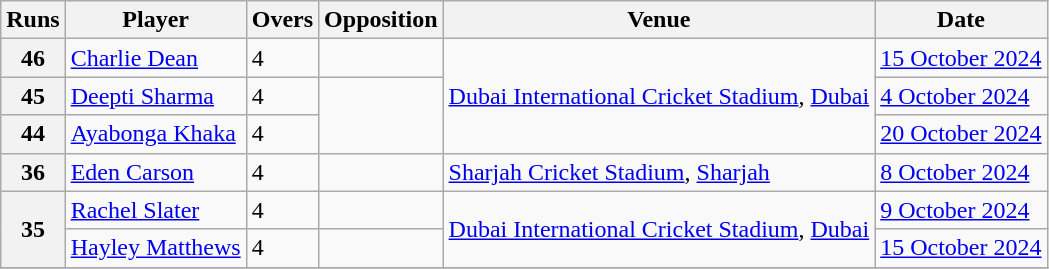<table class="wikitable sortable">
<tr>
<th scope=col>Runs</th>
<th scope=col>Player</th>
<th scope=col>Overs</th>
<th scope=col>Opposition</th>
<th scope=col>Venue</th>
<th scope=col>Date</th>
</tr>
<tr>
<th>46</th>
<td> <a href='#'>Charlie Dean</a></td>
<td>4</td>
<td></td>
<td rowspan=3><a href='#'>Dubai International Cricket Stadium</a>, <a href='#'>Dubai</a></td>
<td><a href='#'>15 October 2024</a></td>
</tr>
<tr>
<th>45</th>
<td> <a href='#'>Deepti Sharma</a></td>
<td>4</td>
<td rowspan=2></td>
<td><a href='#'>4 October 2024</a></td>
</tr>
<tr>
<th>44</th>
<td> <a href='#'>Ayabonga Khaka</a></td>
<td>4</td>
<td><a href='#'>20 October 2024</a></td>
</tr>
<tr>
<th>36</th>
<td> <a href='#'>Eden Carson</a></td>
<td>4</td>
<td></td>
<td><a href='#'>Sharjah Cricket Stadium</a>, <a href='#'>Sharjah</a></td>
<td><a href='#'>8 October 2024</a></td>
</tr>
<tr>
<th rowspan=2>35</th>
<td> <a href='#'>Rachel Slater</a></td>
<td>4</td>
<td></td>
<td rowspan=2><a href='#'>Dubai International Cricket Stadium</a>, <a href='#'>Dubai</a></td>
<td><a href='#'>9 October 2024</a></td>
</tr>
<tr>
<td> <a href='#'>Hayley Matthews</a></td>
<td>4</td>
<td></td>
<td><a href='#'>15 October 2024</a></td>
</tr>
<tr>
</tr>
</table>
